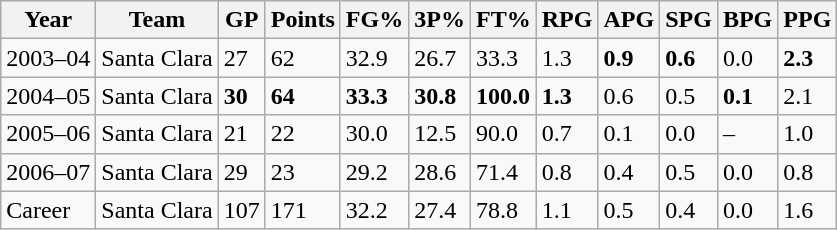<table class="wikitable">
<tr>
<th>Year</th>
<th>Team</th>
<th>GP</th>
<th>Points</th>
<th>FG%</th>
<th>3P%</th>
<th>FT%</th>
<th>RPG</th>
<th>APG</th>
<th>SPG</th>
<th>BPG</th>
<th>PPG</th>
</tr>
<tr>
<td>2003–04</td>
<td>Santa Clara</td>
<td>27</td>
<td>62</td>
<td>32.9</td>
<td>26.7</td>
<td>33.3</td>
<td>1.3</td>
<td><strong>0.9</strong></td>
<td><strong>0.6</strong></td>
<td>0.0</td>
<td><strong>2.3</strong></td>
</tr>
<tr>
<td>2004–05</td>
<td>Santa Clara</td>
<td><strong>30</strong></td>
<td><strong>64</strong></td>
<td><strong>33.3</strong></td>
<td><strong>30.8</strong></td>
<td><strong>100.0</strong></td>
<td><strong>1.3</strong></td>
<td>0.6</td>
<td>0.5</td>
<td><strong>0.1</strong></td>
<td>2.1</td>
</tr>
<tr>
<td>2005–06</td>
<td>Santa Clara</td>
<td>21</td>
<td>22</td>
<td>30.0</td>
<td>12.5</td>
<td>90.0</td>
<td>0.7</td>
<td>0.1</td>
<td>0.0</td>
<td>–</td>
<td>1.0</td>
</tr>
<tr>
<td>2006–07</td>
<td>Santa Clara</td>
<td>29</td>
<td>23</td>
<td>29.2</td>
<td>28.6</td>
<td>71.4</td>
<td>0.8</td>
<td>0.4</td>
<td>0.5</td>
<td>0.0</td>
<td>0.8</td>
</tr>
<tr>
<td>Career</td>
<td>Santa Clara</td>
<td>107</td>
<td>171</td>
<td>32.2</td>
<td>27.4</td>
<td>78.8</td>
<td>1.1</td>
<td>0.5</td>
<td>0.4</td>
<td>0.0</td>
<td>1.6</td>
</tr>
</table>
